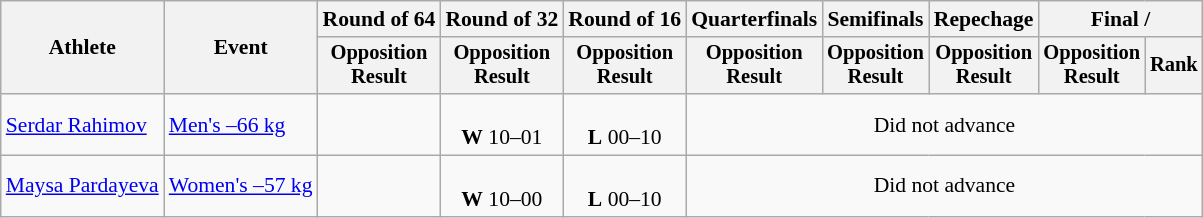<table class="wikitable" style="font-size:90%">
<tr>
<th rowspan="2">Athlete</th>
<th rowspan="2">Event</th>
<th>Round of 64</th>
<th>Round of 32</th>
<th>Round of 16</th>
<th>Quarterfinals</th>
<th>Semifinals</th>
<th>Repechage</th>
<th colspan=2>Final / </th>
</tr>
<tr style="font-size:95%">
<th>Opposition<br>Result</th>
<th>Opposition<br>Result</th>
<th>Opposition<br>Result</th>
<th>Opposition<br>Result</th>
<th>Opposition<br>Result</th>
<th>Opposition<br>Result</th>
<th>Opposition<br>Result</th>
<th>Rank</th>
</tr>
<tr align=center>
<td align=left><a href='#'>Serdar Rahimov</a></td>
<td align=left><a href='#'>Men's –66 kg</a></td>
<td></td>
<td><br><strong>W</strong> 10–01</td>
<td><br><strong>L</strong> 00–10</td>
<td colspan="5">Did not advance</td>
</tr>
<tr align=center>
<td align=left><a href='#'>Maysa Pardayeva</a></td>
<td align=left><a href='#'>Women's –57 kg</a></td>
<td></td>
<td><br><strong>W</strong> 10–00</td>
<td><br><strong>L</strong> 00–10</td>
<td colspan="5">Did not advance</td>
</tr>
</table>
